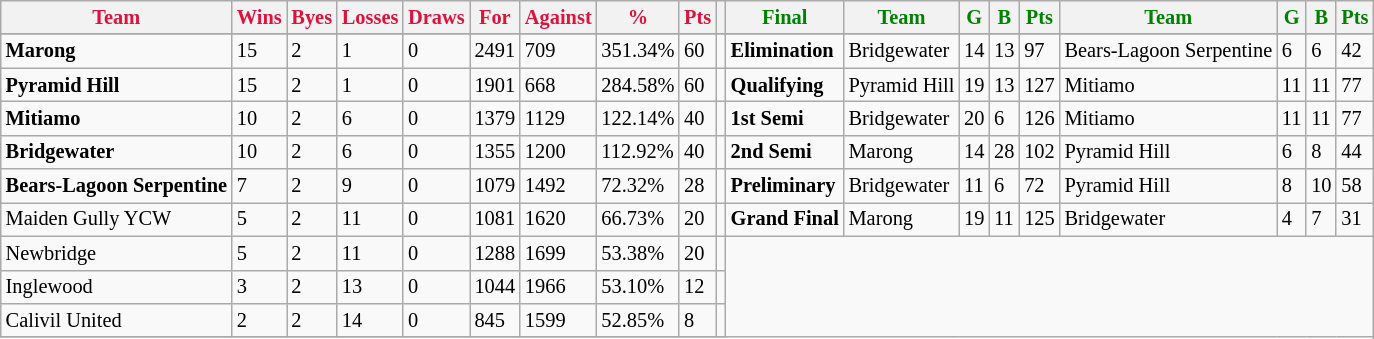<table style="font-size: 85%; text-align: left;" class="wikitable">
<tr>
<th style="color:crimson">Team</th>
<th style="color:crimson">Wins</th>
<th style="color:crimson">Byes</th>
<th style="color:crimson">Losses</th>
<th style="color:crimson">Draws</th>
<th style="color:crimson">For</th>
<th style="color:crimson">Against</th>
<th style="color:crimson">%</th>
<th style="color:crimson">Pts</th>
<th></th>
<th style="color:green">Final</th>
<th style="color:green">Team</th>
<th style="color:green">G</th>
<th style="color:green">B</th>
<th style="color:green">Pts</th>
<th style="color:green">Team</th>
<th style="color:green">G</th>
<th style="color:green">B</th>
<th style="color:green">Pts</th>
</tr>
<tr>
</tr>
<tr>
</tr>
<tr>
<td><strong>	Marong	</strong></td>
<td>15</td>
<td>2</td>
<td>1</td>
<td>0</td>
<td>2491</td>
<td>709</td>
<td>351.34%</td>
<td>60</td>
<td></td>
<td><strong>Elimination</strong></td>
<td>Bridgewater</td>
<td>14</td>
<td>13</td>
<td>97</td>
<td>Bears-Lagoon Serpentine</td>
<td>6</td>
<td>6</td>
<td>42</td>
</tr>
<tr>
<td><strong>	Pyramid Hill	</strong></td>
<td>15</td>
<td>2</td>
<td>1</td>
<td>0</td>
<td>1901</td>
<td>668</td>
<td>284.58%</td>
<td>60</td>
<td></td>
<td><strong>Qualifying</strong></td>
<td>Pyramid Hill</td>
<td>19</td>
<td>13</td>
<td>127</td>
<td>Mitiamo</td>
<td>11</td>
<td>11</td>
<td>77</td>
</tr>
<tr>
<td><strong>	Mitiamo	</strong></td>
<td>10</td>
<td>2</td>
<td>6</td>
<td>0</td>
<td>1379</td>
<td>1129</td>
<td>122.14%</td>
<td>40</td>
<td></td>
<td><strong>1st Semi</strong></td>
<td>Bridgewater</td>
<td>20</td>
<td>6</td>
<td>126</td>
<td>Mitiamo</td>
<td>11</td>
<td>11</td>
<td>77</td>
</tr>
<tr>
<td><strong>	Bridgewater	</strong></td>
<td>10</td>
<td>2</td>
<td>6</td>
<td>0</td>
<td>1355</td>
<td>1200</td>
<td>112.92%</td>
<td>40</td>
<td></td>
<td><strong>2nd Semi</strong></td>
<td>Marong</td>
<td>14</td>
<td>28</td>
<td>102</td>
<td>Pyramid Hill</td>
<td>6</td>
<td>8</td>
<td>44</td>
</tr>
<tr>
<td><strong>	Bears-Lagoon Serpentine	</strong></td>
<td>7</td>
<td>2</td>
<td>9</td>
<td>0</td>
<td>1079</td>
<td>1492</td>
<td>72.32%</td>
<td>28</td>
<td></td>
<td><strong>Preliminary</strong></td>
<td>Bridgewater</td>
<td>11</td>
<td>6</td>
<td>72</td>
<td>Pyramid Hill</td>
<td>8</td>
<td>10</td>
<td>58</td>
</tr>
<tr>
<td>Maiden Gully YCW</td>
<td>5</td>
<td>2</td>
<td>11</td>
<td>0</td>
<td>1081</td>
<td>1620</td>
<td>66.73%</td>
<td>20</td>
<td></td>
<td><strong>Grand Final</strong></td>
<td>Marong</td>
<td>19</td>
<td>11</td>
<td>125</td>
<td>Bridgewater</td>
<td>4</td>
<td>7</td>
<td>31</td>
</tr>
<tr>
<td>Newbridge</td>
<td>5</td>
<td>2</td>
<td>11</td>
<td>0</td>
<td>1288</td>
<td>1699</td>
<td>53.38%</td>
<td>20</td>
<td></td>
</tr>
<tr>
<td>Inglewood</td>
<td>3</td>
<td>2</td>
<td>13</td>
<td>0</td>
<td>1044</td>
<td>1966</td>
<td>53.10%</td>
<td>12</td>
<td></td>
</tr>
<tr>
<td>Calivil United</td>
<td>2</td>
<td>2</td>
<td>14</td>
<td>0</td>
<td>845</td>
<td>1599</td>
<td>52.85%</td>
<td>8</td>
<td></td>
</tr>
<tr>
</tr>
</table>
